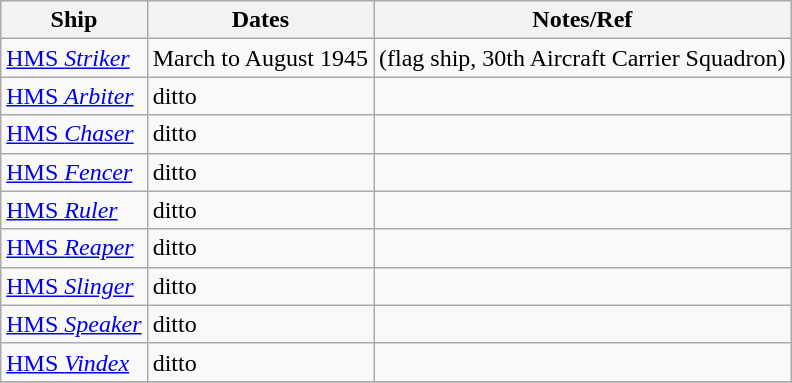<table class="wikitable">
<tr>
<th>Ship</th>
<th>Dates</th>
<th>Notes/Ref</th>
</tr>
<tr>
<td><a href='#'>HMS <em>Striker</em></a></td>
<td>March to  August 1945</td>
<td>(flag ship, 30th Aircraft Carrier Squadron)  </td>
</tr>
<tr>
<td><a href='#'>HMS <em>Arbiter</em></a></td>
<td>ditto</td>
<td></td>
</tr>
<tr>
<td><a href='#'>HMS <em>Chaser</em></a></td>
<td>ditto</td>
<td></td>
</tr>
<tr>
<td><a href='#'>HMS <em>Fencer</em></a></td>
<td>ditto</td>
<td></td>
</tr>
<tr>
<td><a href='#'>HMS <em>Ruler</em></a></td>
<td>ditto</td>
<td></td>
</tr>
<tr>
<td><a href='#'>HMS <em>Reaper</em></a></td>
<td>ditto</td>
<td></td>
</tr>
<tr>
<td><a href='#'>HMS <em>Slinger</em></a></td>
<td>ditto</td>
<td></td>
</tr>
<tr>
<td><a href='#'>HMS <em>Speaker</em></a></td>
<td>ditto</td>
<td></td>
</tr>
<tr>
<td><a href='#'>HMS <em>Vindex</em></a></td>
<td>ditto</td>
<td></td>
</tr>
<tr>
</tr>
</table>
